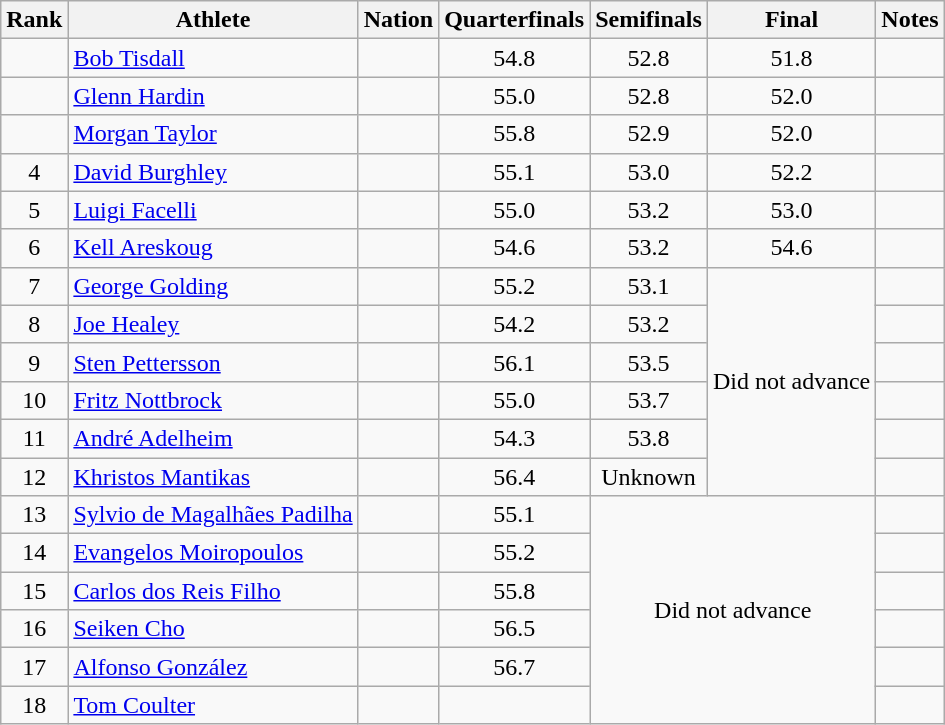<table class="wikitable sortable" style="text-align:center">
<tr>
<th>Rank</th>
<th>Athlete</th>
<th>Nation</th>
<th>Quarterfinals</th>
<th>Semifinals</th>
<th>Final</th>
<th>Notes</th>
</tr>
<tr>
<td></td>
<td align=left><a href='#'>Bob Tisdall</a></td>
<td align=left></td>
<td>54.8</td>
<td>52.8</td>
<td>51.8</td>
<td></td>
</tr>
<tr>
<td></td>
<td align=left><a href='#'>Glenn Hardin</a></td>
<td align=left></td>
<td>55.0</td>
<td>52.8</td>
<td>52.0</td>
<td></td>
</tr>
<tr>
<td></td>
<td align=left><a href='#'>Morgan Taylor</a></td>
<td align=left></td>
<td>55.8</td>
<td>52.9</td>
<td>52.0</td>
<td></td>
</tr>
<tr>
<td>4</td>
<td align=left><a href='#'>David Burghley</a></td>
<td align=left></td>
<td>55.1</td>
<td>53.0</td>
<td>52.2</td>
<td></td>
</tr>
<tr>
<td>5</td>
<td align=left><a href='#'>Luigi Facelli</a></td>
<td align=left></td>
<td>55.0</td>
<td>53.2</td>
<td>53.0</td>
<td></td>
</tr>
<tr>
<td>6</td>
<td align=left><a href='#'>Kell Areskoug</a></td>
<td align=left></td>
<td>54.6</td>
<td>53.2</td>
<td>54.6</td>
<td></td>
</tr>
<tr>
<td>7</td>
<td align=left><a href='#'>George Golding</a></td>
<td align=left></td>
<td>55.2</td>
<td>53.1</td>
<td rowspan=6 data-sort-value=99.9>Did not advance</td>
<td></td>
</tr>
<tr>
<td>8</td>
<td align=left><a href='#'>Joe Healey</a></td>
<td align=left></td>
<td>54.2</td>
<td>53.2</td>
<td></td>
</tr>
<tr>
<td>9</td>
<td align=left><a href='#'>Sten Pettersson</a></td>
<td align=left></td>
<td>56.1</td>
<td>53.5</td>
<td></td>
</tr>
<tr>
<td>10</td>
<td align=left><a href='#'>Fritz Nottbrock</a></td>
<td align=left></td>
<td>55.0</td>
<td>53.7</td>
<td></td>
</tr>
<tr>
<td>11</td>
<td align=left><a href='#'>André Adelheim</a></td>
<td align=left></td>
<td>54.3</td>
<td>53.8</td>
<td></td>
</tr>
<tr>
<td>12</td>
<td align=left><a href='#'>Khristos Mantikas</a></td>
<td align=left></td>
<td>56.4</td>
<td data-sort-value=60.0>Unknown</td>
<td></td>
</tr>
<tr>
<td>13</td>
<td align=left><a href='#'>Sylvio de Magalhães Padilha</a></td>
<td align=left></td>
<td>55.1</td>
<td rowspan=6 colspan=2 data-sort-value=99.9>Did not advance</td>
<td></td>
</tr>
<tr>
<td>14</td>
<td align=left><a href='#'>Evangelos Moiropoulos</a></td>
<td align=left></td>
<td>55.2</td>
<td></td>
</tr>
<tr>
<td>15</td>
<td align=left><a href='#'>Carlos dos Reis Filho</a></td>
<td align=left></td>
<td>55.8</td>
<td></td>
</tr>
<tr>
<td>16</td>
<td align=left><a href='#'>Seiken Cho</a></td>
<td align=left></td>
<td>56.5</td>
<td></td>
</tr>
<tr>
<td>17</td>
<td align=left><a href='#'>Alfonso González</a></td>
<td align=left></td>
<td>56.7</td>
<td></td>
</tr>
<tr>
<td>18</td>
<td align=left><a href='#'>Tom Coulter</a></td>
<td align=left></td>
<td data-sort-value=90.0></td>
<td></td>
</tr>
</table>
